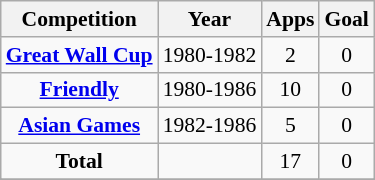<table class="wikitable" style="font-size:90%; text-align: center;">
<tr>
<th>Competition</th>
<th>Year</th>
<th>Apps</th>
<th>Goal</th>
</tr>
<tr>
<td rowspan=1><strong><a href='#'>Great Wall Cup</a></strong></td>
<td>1980-1982</td>
<td>2</td>
<td>0</td>
</tr>
<tr>
<td rowspan=1><strong><a href='#'>Friendly</a></strong></td>
<td>1980-1986</td>
<td>10</td>
<td>0</td>
</tr>
<tr>
<td rowspan=1><strong><a href='#'>Asian Games</a></strong></td>
<td>1982-1986</td>
<td>5</td>
<td>0</td>
</tr>
<tr>
<td rowspan=1><strong>Total</strong></td>
<td></td>
<td>17</td>
<td>0</td>
</tr>
<tr>
</tr>
<tr>
</tr>
</table>
